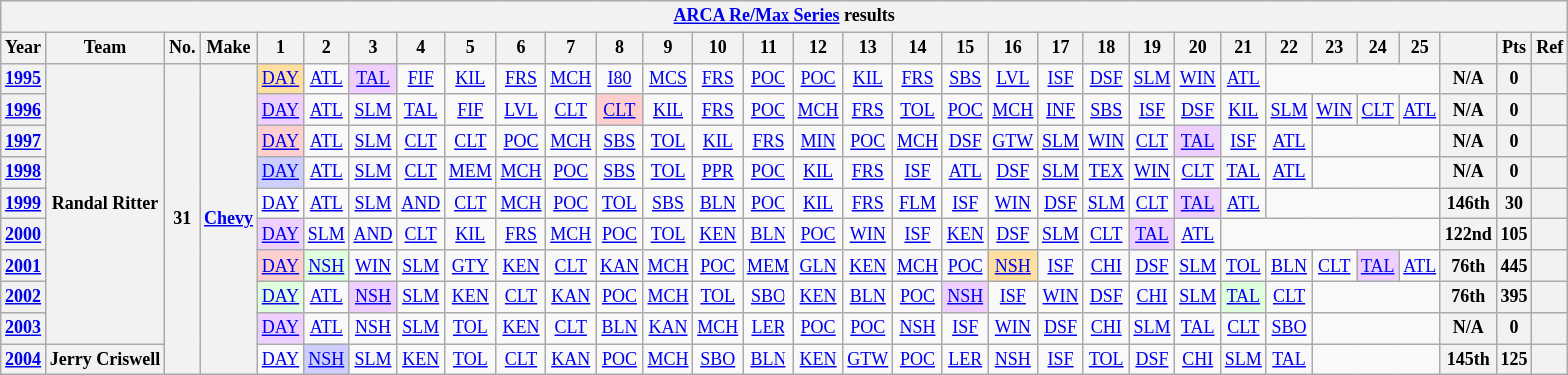<table class="wikitable" style="text-align:center; font-size:75%">
<tr>
<th colspan=48><a href='#'>ARCA Re/Max Series</a> results</th>
</tr>
<tr>
<th>Year</th>
<th>Team</th>
<th>No.</th>
<th>Make</th>
<th>1</th>
<th>2</th>
<th>3</th>
<th>4</th>
<th>5</th>
<th>6</th>
<th>7</th>
<th>8</th>
<th>9</th>
<th>10</th>
<th>11</th>
<th>12</th>
<th>13</th>
<th>14</th>
<th>15</th>
<th>16</th>
<th>17</th>
<th>18</th>
<th>19</th>
<th>20</th>
<th>21</th>
<th>22</th>
<th>23</th>
<th>24</th>
<th>25</th>
<th></th>
<th>Pts</th>
<th>Ref</th>
</tr>
<tr>
<th><a href='#'>1995</a></th>
<th rowspan=9>Randal Ritter</th>
<th rowspan=10>31</th>
<th rowspan=10><a href='#'>Chevy</a></th>
<td style="background:#FFDF9F;"><a href='#'>DAY</a><br></td>
<td><a href='#'>ATL</a></td>
<td style="background:#EFCFFF;"><a href='#'>TAL</a><br></td>
<td><a href='#'>FIF</a></td>
<td><a href='#'>KIL</a></td>
<td><a href='#'>FRS</a></td>
<td><a href='#'>MCH</a></td>
<td><a href='#'>I80</a></td>
<td><a href='#'>MCS</a></td>
<td><a href='#'>FRS</a></td>
<td><a href='#'>POC</a></td>
<td><a href='#'>POC</a></td>
<td><a href='#'>KIL</a></td>
<td><a href='#'>FRS</a></td>
<td><a href='#'>SBS</a></td>
<td><a href='#'>LVL</a></td>
<td><a href='#'>ISF</a></td>
<td><a href='#'>DSF</a></td>
<td><a href='#'>SLM</a></td>
<td><a href='#'>WIN</a></td>
<td><a href='#'>ATL</a></td>
<td colspan=4></td>
<th>N/A</th>
<th>0</th>
<th></th>
</tr>
<tr>
<th><a href='#'>1996</a></th>
<td style="background:#EFCFFF;"><a href='#'>DAY</a><br></td>
<td><a href='#'>ATL</a></td>
<td><a href='#'>SLM</a></td>
<td><a href='#'>TAL</a></td>
<td><a href='#'>FIF</a></td>
<td><a href='#'>LVL</a></td>
<td><a href='#'>CLT</a></td>
<td style="background:#FFCFCF;"><a href='#'>CLT</a><br></td>
<td><a href='#'>KIL</a></td>
<td><a href='#'>FRS</a></td>
<td><a href='#'>POC</a></td>
<td><a href='#'>MCH</a></td>
<td><a href='#'>FRS</a></td>
<td><a href='#'>TOL</a></td>
<td><a href='#'>POC</a></td>
<td><a href='#'>MCH</a></td>
<td><a href='#'>INF</a></td>
<td><a href='#'>SBS</a></td>
<td><a href='#'>ISF</a></td>
<td><a href='#'>DSF</a></td>
<td><a href='#'>KIL</a></td>
<td><a href='#'>SLM</a></td>
<td><a href='#'>WIN</a></td>
<td><a href='#'>CLT</a></td>
<td><a href='#'>ATL</a></td>
<th>N/A</th>
<th>0</th>
<th></th>
</tr>
<tr>
<th><a href='#'>1997</a></th>
<td style="background:#FFCFCF;"><a href='#'>DAY</a><br></td>
<td><a href='#'>ATL</a></td>
<td><a href='#'>SLM</a></td>
<td><a href='#'>CLT</a></td>
<td><a href='#'>CLT</a></td>
<td><a href='#'>POC</a></td>
<td><a href='#'>MCH</a></td>
<td><a href='#'>SBS</a></td>
<td><a href='#'>TOL</a></td>
<td><a href='#'>KIL</a></td>
<td><a href='#'>FRS</a></td>
<td><a href='#'>MIN</a></td>
<td><a href='#'>POC</a></td>
<td><a href='#'>MCH</a></td>
<td><a href='#'>DSF</a></td>
<td><a href='#'>GTW</a></td>
<td><a href='#'>SLM</a></td>
<td><a href='#'>WIN</a></td>
<td><a href='#'>CLT</a></td>
<td style="background:#EFCFFF;"><a href='#'>TAL</a><br></td>
<td><a href='#'>ISF</a></td>
<td><a href='#'>ATL</a></td>
<td colspan=3></td>
<th>N/A</th>
<th>0</th>
<th></th>
</tr>
<tr>
<th><a href='#'>1998</a></th>
<td style="background:#CFCFFF;"><a href='#'>DAY</a><br></td>
<td><a href='#'>ATL</a></td>
<td><a href='#'>SLM</a></td>
<td><a href='#'>CLT</a></td>
<td><a href='#'>MEM</a></td>
<td><a href='#'>MCH</a></td>
<td><a href='#'>POC</a></td>
<td><a href='#'>SBS</a></td>
<td><a href='#'>TOL</a></td>
<td><a href='#'>PPR</a></td>
<td><a href='#'>POC</a></td>
<td><a href='#'>KIL</a></td>
<td><a href='#'>FRS</a></td>
<td><a href='#'>ISF</a></td>
<td><a href='#'>ATL</a></td>
<td><a href='#'>DSF</a></td>
<td><a href='#'>SLM</a></td>
<td><a href='#'>TEX</a></td>
<td><a href='#'>WIN</a></td>
<td><a href='#'>CLT</a></td>
<td><a href='#'>TAL</a></td>
<td><a href='#'>ATL</a></td>
<td colspan=3></td>
<th>N/A</th>
<th>0</th>
<th></th>
</tr>
<tr>
<th><a href='#'>1999</a></th>
<td><a href='#'>DAY</a></td>
<td><a href='#'>ATL</a></td>
<td><a href='#'>SLM</a></td>
<td><a href='#'>AND</a></td>
<td><a href='#'>CLT</a></td>
<td><a href='#'>MCH</a></td>
<td><a href='#'>POC</a></td>
<td><a href='#'>TOL</a></td>
<td><a href='#'>SBS</a></td>
<td><a href='#'>BLN</a></td>
<td><a href='#'>POC</a></td>
<td><a href='#'>KIL</a></td>
<td><a href='#'>FRS</a></td>
<td><a href='#'>FLM</a></td>
<td><a href='#'>ISF</a></td>
<td><a href='#'>WIN</a></td>
<td><a href='#'>DSF</a></td>
<td><a href='#'>SLM</a></td>
<td><a href='#'>CLT</a></td>
<td style="background:#EFCFFF;"><a href='#'>TAL</a><br></td>
<td><a href='#'>ATL</a></td>
<td colspan=4></td>
<th>146th</th>
<th>30</th>
<th></th>
</tr>
<tr>
<th><a href='#'>2000</a></th>
<td style="background:#EFCFFF;"><a href='#'>DAY</a><br></td>
<td><a href='#'>SLM</a></td>
<td><a href='#'>AND</a></td>
<td><a href='#'>CLT</a></td>
<td><a href='#'>KIL</a></td>
<td><a href='#'>FRS</a></td>
<td><a href='#'>MCH</a></td>
<td><a href='#'>POC</a></td>
<td><a href='#'>TOL</a></td>
<td><a href='#'>KEN</a></td>
<td><a href='#'>BLN</a></td>
<td><a href='#'>POC</a></td>
<td><a href='#'>WIN</a></td>
<td><a href='#'>ISF</a></td>
<td><a href='#'>KEN</a></td>
<td><a href='#'>DSF</a></td>
<td><a href='#'>SLM</a></td>
<td><a href='#'>CLT</a></td>
<td style="background:#EFCFFF;"><a href='#'>TAL</a><br></td>
<td><a href='#'>ATL</a></td>
<td colspan=5></td>
<th>122nd</th>
<th>105</th>
<th></th>
</tr>
<tr>
<th><a href='#'>2001</a></th>
<td style="background:#FFCFCF;"><a href='#'>DAY</a><br></td>
<td style="background:#DFFFDF;"><a href='#'>NSH</a><br></td>
<td><a href='#'>WIN</a></td>
<td><a href='#'>SLM</a></td>
<td><a href='#'>GTY</a></td>
<td><a href='#'>KEN</a></td>
<td><a href='#'>CLT</a></td>
<td><a href='#'>KAN</a></td>
<td><a href='#'>MCH</a></td>
<td><a href='#'>POC</a></td>
<td><a href='#'>MEM</a></td>
<td><a href='#'>GLN</a></td>
<td><a href='#'>KEN</a></td>
<td><a href='#'>MCH</a></td>
<td><a href='#'>POC</a></td>
<td style="background:#FFDF9F;"><a href='#'>NSH</a><br></td>
<td><a href='#'>ISF</a></td>
<td><a href='#'>CHI</a></td>
<td><a href='#'>DSF</a></td>
<td><a href='#'>SLM</a></td>
<td><a href='#'>TOL</a></td>
<td><a href='#'>BLN</a></td>
<td><a href='#'>CLT</a></td>
<td style="background:#EFCFFF;"><a href='#'>TAL</a><br></td>
<td><a href='#'>ATL</a></td>
<th>76th</th>
<th>445</th>
<th></th>
</tr>
<tr>
<th><a href='#'>2002</a></th>
<td style="background:#DFFFDF;"><a href='#'>DAY</a><br></td>
<td><a href='#'>ATL</a></td>
<td style="background:#EFCFFF;"><a href='#'>NSH</a><br></td>
<td><a href='#'>SLM</a></td>
<td><a href='#'>KEN</a></td>
<td><a href='#'>CLT</a></td>
<td><a href='#'>KAN</a></td>
<td><a href='#'>POC</a></td>
<td><a href='#'>MCH</a></td>
<td><a href='#'>TOL</a></td>
<td><a href='#'>SBO</a></td>
<td><a href='#'>KEN</a></td>
<td><a href='#'>BLN</a></td>
<td><a href='#'>POC</a></td>
<td style="background:#EFCFFF;"><a href='#'>NSH</a><br></td>
<td><a href='#'>ISF</a></td>
<td><a href='#'>WIN</a></td>
<td><a href='#'>DSF</a></td>
<td><a href='#'>CHI</a></td>
<td><a href='#'>SLM</a></td>
<td style="background:#DFFFDF;"><a href='#'>TAL</a><br></td>
<td><a href='#'>CLT</a></td>
<td colspan=3></td>
<th>76th</th>
<th>395</th>
<th></th>
</tr>
<tr>
<th><a href='#'>2003</a></th>
<td style="background:#EFCFFF;"><a href='#'>DAY</a><br></td>
<td><a href='#'>ATL</a></td>
<td><a href='#'>NSH</a></td>
<td><a href='#'>SLM</a></td>
<td><a href='#'>TOL</a></td>
<td><a href='#'>KEN</a></td>
<td><a href='#'>CLT</a></td>
<td><a href='#'>BLN</a></td>
<td><a href='#'>KAN</a></td>
<td><a href='#'>MCH</a></td>
<td><a href='#'>LER</a></td>
<td><a href='#'>POC</a></td>
<td><a href='#'>POC</a></td>
<td><a href='#'>NSH</a></td>
<td><a href='#'>ISF</a></td>
<td><a href='#'>WIN</a></td>
<td><a href='#'>DSF</a></td>
<td><a href='#'>CHI</a></td>
<td><a href='#'>SLM</a></td>
<td><a href='#'>TAL</a></td>
<td><a href='#'>CLT</a></td>
<td><a href='#'>SBO</a></td>
<td colspan=3></td>
<th>N/A</th>
<th>0</th>
<th></th>
</tr>
<tr>
<th><a href='#'>2004</a></th>
<th>Jerry Criswell</th>
<td><a href='#'>DAY</a></td>
<td style="background:#CFCFFF;"><a href='#'>NSH</a><br></td>
<td><a href='#'>SLM</a></td>
<td><a href='#'>KEN</a></td>
<td><a href='#'>TOL</a></td>
<td><a href='#'>CLT</a></td>
<td><a href='#'>KAN</a></td>
<td><a href='#'>POC</a></td>
<td><a href='#'>MCH</a></td>
<td><a href='#'>SBO</a></td>
<td><a href='#'>BLN</a></td>
<td><a href='#'>KEN</a></td>
<td><a href='#'>GTW</a></td>
<td><a href='#'>POC</a></td>
<td><a href='#'>LER</a></td>
<td><a href='#'>NSH</a></td>
<td><a href='#'>ISF</a></td>
<td><a href='#'>TOL</a></td>
<td><a href='#'>DSF</a></td>
<td><a href='#'>CHI</a></td>
<td><a href='#'>SLM</a></td>
<td><a href='#'>TAL</a></td>
<td colspan=3></td>
<th>145th</th>
<th>125</th>
<th></th>
</tr>
</table>
